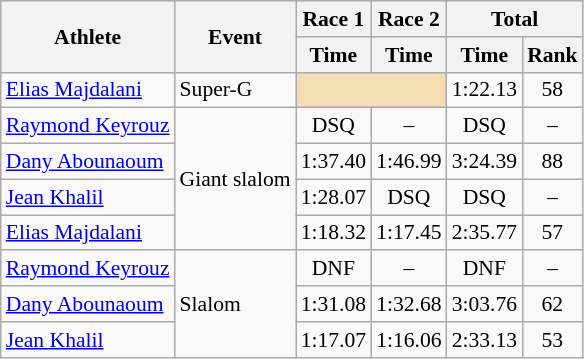<table class="wikitable" style="font-size:90%">
<tr>
<th rowspan="2">Athlete</th>
<th rowspan="2">Event</th>
<th>Race 1</th>
<th>Race 2</th>
<th colspan="2">Total</th>
</tr>
<tr>
<th>Time</th>
<th>Time</th>
<th>Time</th>
<th>Rank</th>
</tr>
<tr>
<td><a href='#'>Elias Majdalani</a></td>
<td>Super-G</td>
<td colspan="2" bgcolor="wheat"></td>
<td align="center">1:22.13</td>
<td align="center">58</td>
</tr>
<tr>
<td><a href='#'>Raymond Keyrouz</a></td>
<td rowspan="4">Giant slalom</td>
<td align="center">DSQ</td>
<td align="center">–</td>
<td align="center">DSQ</td>
<td align="center">–</td>
</tr>
<tr>
<td><a href='#'>Dany Abounaoum</a></td>
<td align="center">1:37.40</td>
<td align="center">1:46.99</td>
<td align="center">3:24.39</td>
<td align="center">88</td>
</tr>
<tr>
<td><a href='#'>Jean Khalil</a></td>
<td align="center">1:28.07</td>
<td align="center">DSQ</td>
<td align="center">DSQ</td>
<td align="center">–</td>
</tr>
<tr>
<td><a href='#'>Elias Majdalani</a></td>
<td align="center">1:18.32</td>
<td align="center">1:17.45</td>
<td align="center">2:35.77</td>
<td align="center">57</td>
</tr>
<tr>
<td><a href='#'>Raymond Keyrouz</a></td>
<td rowspan="3">Slalom</td>
<td align="center">DNF</td>
<td align="center">–</td>
<td align="center">DNF</td>
<td align="center">–</td>
</tr>
<tr>
<td><a href='#'>Dany Abounaoum</a></td>
<td align="center">1:31.08</td>
<td align="center">1:32.68</td>
<td align="center">3:03.76</td>
<td align="center">62</td>
</tr>
<tr>
<td><a href='#'>Jean Khalil</a></td>
<td align="center">1:17.07</td>
<td align="center">1:16.06</td>
<td align="center">2:33.13</td>
<td align="center">53</td>
</tr>
</table>
